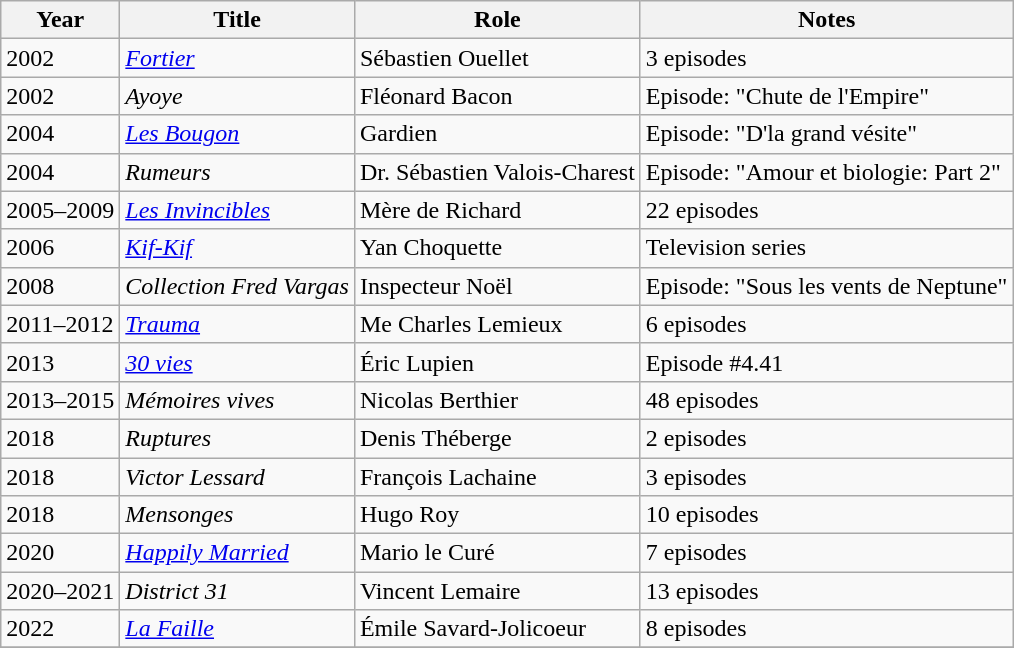<table class="wikitable sortable">
<tr>
<th>Year</th>
<th>Title</th>
<th>Role</th>
<th class="unsortable">Notes</th>
</tr>
<tr>
<td>2002</td>
<td><a href='#'><em>Fortier</em></a></td>
<td>Sébastien Ouellet</td>
<td>3 episodes</td>
</tr>
<tr>
<td>2002</td>
<td><em>Ayoye</em></td>
<td>Fléonard Bacon</td>
<td>Episode: "Chute de l'Empire"</td>
</tr>
<tr>
<td>2004</td>
<td><em><a href='#'>Les Bougon</a></em></td>
<td>Gardien</td>
<td>Episode: "D'la grand vésite"</td>
</tr>
<tr>
<td>2004</td>
<td><em>Rumeurs</em></td>
<td>Dr. Sébastien Valois-Charest</td>
<td>Episode: "Amour et biologie: Part 2"</td>
</tr>
<tr>
<td>2005–2009</td>
<td><em><a href='#'>Les Invincibles</a></em></td>
<td>Mère de Richard</td>
<td>22 episodes</td>
</tr>
<tr>
<td>2006</td>
<td><a href='#'><em>Kif-Kif</em></a></td>
<td>Yan Choquette</td>
<td>Television series</td>
</tr>
<tr>
<td>2008</td>
<td><em>Collection Fred Vargas</em></td>
<td>Inspecteur Noël</td>
<td>Episode: "Sous les vents de Neptune"</td>
</tr>
<tr>
<td>2011–2012</td>
<td><a href='#'><em>Trauma</em></a></td>
<td>Me Charles Lemieux</td>
<td>6 episodes</td>
</tr>
<tr>
<td>2013</td>
<td><em><a href='#'>30 vies</a></em></td>
<td>Éric Lupien</td>
<td>Episode #4.41</td>
</tr>
<tr>
<td>2013–2015</td>
<td><em>Mémoires vives</em></td>
<td>Nicolas Berthier</td>
<td>48 episodes</td>
</tr>
<tr>
<td>2018</td>
<td><em>Ruptures</em></td>
<td>Denis Théberge</td>
<td>2 episodes</td>
</tr>
<tr>
<td>2018</td>
<td><em>Victor Lessard</em></td>
<td>François Lachaine</td>
<td>3 episodes</td>
</tr>
<tr>
<td>2018</td>
<td><em>Mensonges</em></td>
<td>Hugo Roy</td>
<td>10 episodes</td>
</tr>
<tr>
<td>2020</td>
<td><a href='#'><em>Happily Married</em></a></td>
<td>Mario le Curé</td>
<td>7 episodes</td>
</tr>
<tr>
<td>2020–2021</td>
<td><em>District 31</em></td>
<td>Vincent Lemaire</td>
<td>13 episodes</td>
</tr>
<tr>
<td>2022</td>
<td><em><a href='#'>La Faille</a></em></td>
<td>Émile Savard-Jolicoeur</td>
<td>8 episodes</td>
</tr>
<tr>
</tr>
</table>
